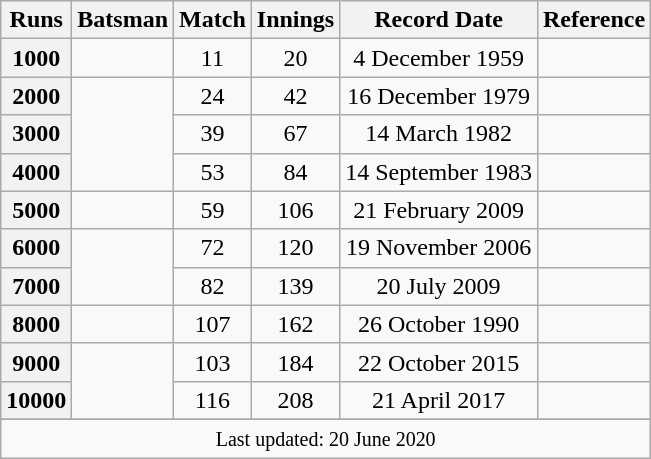<table class="wikitable plainrowheaders sortable" style="text-align:center;">
<tr>
<th scope="col">Runs</th>
<th scope="col">Batsman</th>
<th scope="col">Match</th>
<th scope="col">Innings</th>
<th scope="col">Record Date</th>
<th scope="col">Reference</th>
</tr>
<tr>
<th scope="row">1000</th>
<td></td>
<td>11</td>
<td>20</td>
<td>4 December 1959</td>
<td></td>
</tr>
<tr>
<th scope="row">2000</th>
<td rowspan=3></td>
<td>24</td>
<td>42</td>
<td>16 December 1979</td>
<td></td>
</tr>
<tr>
<th scope="row">3000</th>
<td>39</td>
<td>67</td>
<td>14 March 1982</td>
<td></td>
</tr>
<tr>
<th scope="row">4000</th>
<td>53</td>
<td>84</td>
<td>14 September 1983</td>
<td></td>
</tr>
<tr>
<th scope="row">5000</th>
<td></td>
<td>59</td>
<td>106</td>
<td>21 February 2009</td>
<td></td>
</tr>
<tr>
<th scope="row">6000</th>
<td rowspan=2></td>
<td>72</td>
<td>120</td>
<td>19 November 2006</td>
<td></td>
</tr>
<tr>
<th scope="row">7000</th>
<td>82</td>
<td>139</td>
<td>20 July 2009</td>
<td></td>
</tr>
<tr>
<th scope="row">8000</th>
<td></td>
<td>107</td>
<td>162</td>
<td>26 October 1990</td>
<td></td>
</tr>
<tr>
<th scope="row">9000</th>
<td rowspan=2></td>
<td>103</td>
<td>184</td>
<td>22 October 2015</td>
<td></td>
</tr>
<tr>
<th scope="row">10000</th>
<td>116</td>
<td>208</td>
<td>21 April 2017</td>
<td></td>
</tr>
<tr>
</tr>
<tr class=sortbottom>
<td colspan=6><small>Last updated: 20 June 2020</small></td>
</tr>
</table>
